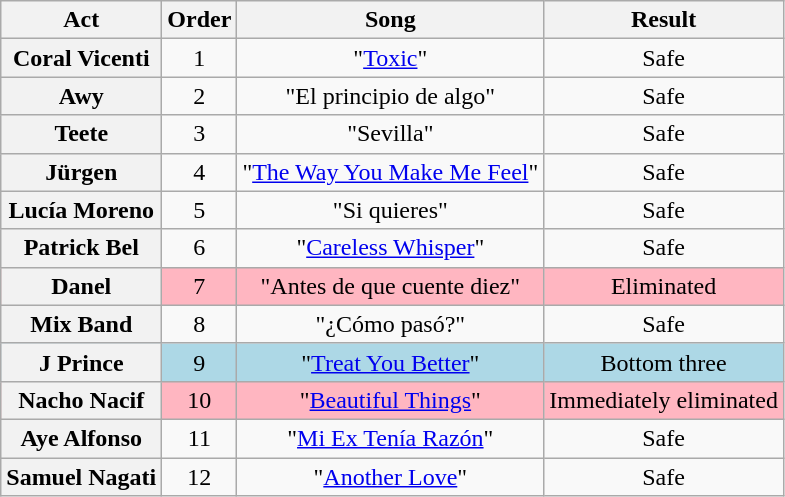<table class="wikitable" style="text-align:center">
<tr>
<th>Act</th>
<th>Order</th>
<th>Song</th>
<th>Result</th>
</tr>
<tr>
<th>Coral Vicenti</th>
<td>1</td>
<td>"<a href='#'>Toxic</a>"</td>
<td>Safe</td>
</tr>
<tr>
<th>Awy</th>
<td>2</td>
<td>"El principio de algo"</td>
<td>Safe</td>
</tr>
<tr>
<th>Teete</th>
<td>3</td>
<td>"Sevilla"</td>
<td>Safe</td>
</tr>
<tr>
<th>Jürgen</th>
<td>4</td>
<td>"<a href='#'>The Way You Make Me Feel</a>"</td>
<td>Safe</td>
</tr>
<tr>
<th>Lucía Moreno</th>
<td>5</td>
<td>"Si quieres"</td>
<td>Safe</td>
</tr>
<tr>
<th>Patrick Bel</th>
<td>6</td>
<td>"<a href='#'>Careless Whisper</a>"</td>
<td>Safe</td>
</tr>
<tr style="background:lightpink">
<th>Danel</th>
<td>7</td>
<td>"Antes de que cuente diez"</td>
<td>Eliminated</td>
</tr>
<tr>
<th>Mix Band</th>
<td>8</td>
<td>"¿Cómo pasó?"</td>
<td>Safe</td>
</tr>
<tr style="background:lightblue">
<th>J Prince</th>
<td>9</td>
<td>"<a href='#'>Treat You Better</a>"</td>
<td>Bottom three</td>
</tr>
<tr style="background:lightpink">
<th>Nacho Nacif</th>
<td>10</td>
<td>"<a href='#'>Beautiful Things</a>"</td>
<td>Immediately eliminated</td>
</tr>
<tr>
<th>Aye Alfonso</th>
<td>11</td>
<td>"<a href='#'>Mi Ex Tenía Razón</a>"</td>
<td>Safe</td>
</tr>
<tr>
<th>Samuel Nagati</th>
<td>12</td>
<td>"<a href='#'>Another Love</a>"</td>
<td>Safe</td>
</tr>
</table>
